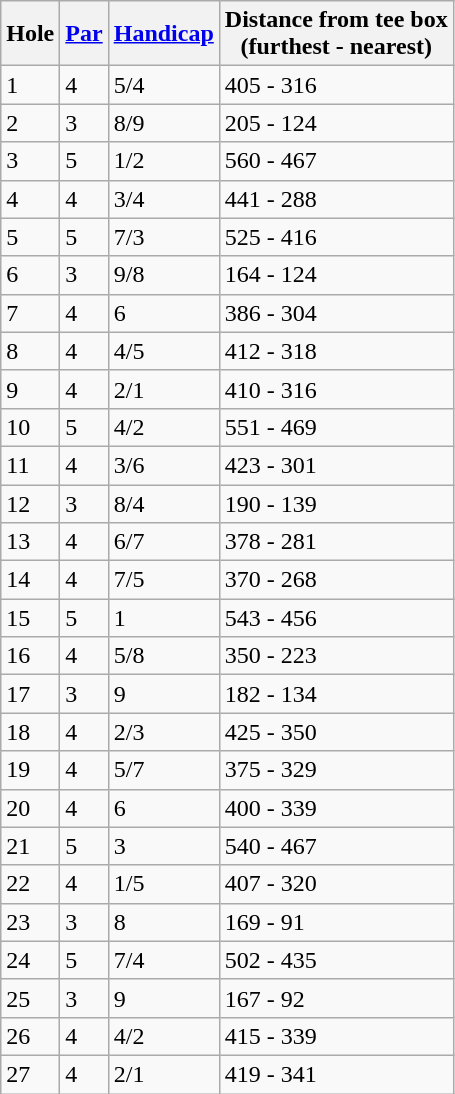<table class="wikitable sortable mw-collapsible mw-collapsed">
<tr>
<th>Hole</th>
<th><a href='#'>Par</a></th>
<th><a href='#'>Handicap</a></th>
<th>Distance from tee box<br>(furthest - nearest)</th>
</tr>
<tr>
<td>1</td>
<td>4</td>
<td>5/4</td>
<td>405 - 316</td>
</tr>
<tr>
<td>2</td>
<td>3</td>
<td>8/9</td>
<td>205 - 124</td>
</tr>
<tr>
<td>3</td>
<td>5</td>
<td>1/2</td>
<td>560 - 467</td>
</tr>
<tr>
<td>4</td>
<td>4</td>
<td>3/4</td>
<td>441 - 288</td>
</tr>
<tr>
<td>5</td>
<td>5</td>
<td>7/3</td>
<td>525 - 416</td>
</tr>
<tr>
<td>6</td>
<td>3</td>
<td>9/8</td>
<td>164 - 124</td>
</tr>
<tr>
<td>7</td>
<td>4</td>
<td>6</td>
<td>386 - 304</td>
</tr>
<tr>
<td>8</td>
<td>4</td>
<td>4/5</td>
<td>412 - 318</td>
</tr>
<tr>
<td>9</td>
<td>4</td>
<td>2/1</td>
<td>410 - 316</td>
</tr>
<tr>
<td>10</td>
<td>5</td>
<td>4/2</td>
<td>551 - 469</td>
</tr>
<tr>
<td>11</td>
<td>4</td>
<td>3/6</td>
<td>423 - 301</td>
</tr>
<tr>
<td>12</td>
<td>3</td>
<td>8/4</td>
<td>190 - 139</td>
</tr>
<tr>
<td>13</td>
<td>4</td>
<td>6/7</td>
<td>378 - 281</td>
</tr>
<tr>
<td>14</td>
<td>4</td>
<td>7/5</td>
<td>370 - 268</td>
</tr>
<tr>
<td>15</td>
<td>5</td>
<td>1</td>
<td>543 - 456</td>
</tr>
<tr>
<td>16</td>
<td>4</td>
<td>5/8</td>
<td>350 - 223</td>
</tr>
<tr>
<td>17</td>
<td>3</td>
<td>9</td>
<td>182 - 134</td>
</tr>
<tr>
<td>18</td>
<td>4</td>
<td>2/3</td>
<td>425 - 350</td>
</tr>
<tr>
<td>19</td>
<td>4</td>
<td>5/7</td>
<td>375 - 329</td>
</tr>
<tr>
<td>20</td>
<td>4</td>
<td>6</td>
<td>400 - 339</td>
</tr>
<tr>
<td>21</td>
<td>5</td>
<td>3</td>
<td>540 - 467</td>
</tr>
<tr>
<td>22</td>
<td>4</td>
<td>1/5</td>
<td>407 - 320</td>
</tr>
<tr>
<td>23</td>
<td>3</td>
<td>8</td>
<td>169 - 91</td>
</tr>
<tr>
<td>24</td>
<td>5</td>
<td>7/4</td>
<td>502 - 435</td>
</tr>
<tr>
<td>25</td>
<td>3</td>
<td>9</td>
<td>167 - 92</td>
</tr>
<tr>
<td>26</td>
<td>4</td>
<td>4/2</td>
<td>415 - 339</td>
</tr>
<tr>
<td>27</td>
<td>4</td>
<td>2/1</td>
<td>419 - 341</td>
</tr>
</table>
